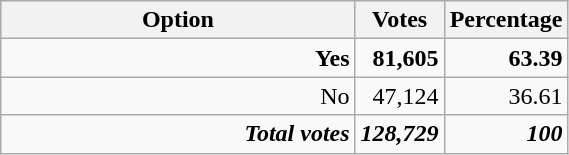<table class="wikitable" style="text-align: right; width: 30%;">
<tr>
<th style="width:80%;">Option</th>
<th style="width:10%;">Votes</th>
<th style="width:10%;">Percentage</th>
</tr>
<tr>
<td><strong>Yes</strong></td>
<td><strong>81,605</strong></td>
<td><strong>63.39</strong></td>
</tr>
<tr>
<td>No</td>
<td>47,124</td>
<td>36.61</td>
</tr>
<tr>
<td><strong><em>Total votes</em></strong></td>
<td><strong><em>128,729</em></strong></td>
<td><strong><em>100</em></strong></td>
</tr>
</table>
